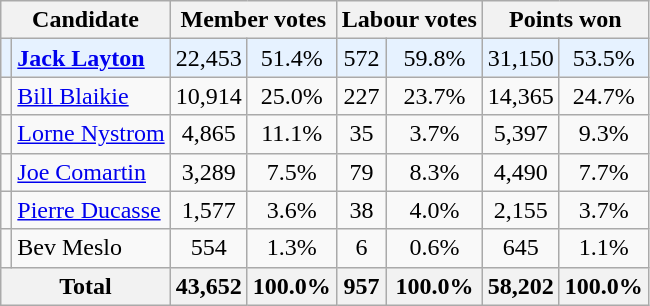<table class="wikitable">
<tr>
<th colspan="2">Candidate</th>
<th colspan="2">Member votes</th>
<th colspan="2">Labour votes</th>
<th colspan="2">Points won</th>
</tr>
<tr style="background:#E6F2FF">
<td></td>
<td><strong><a href='#'>Jack Layton</a></strong></td>
<td align="center">22,453</td>
<td align="center">51.4%</td>
<td align="center">572</td>
<td align="center">59.8%</td>
<td align="center">31,150</td>
<td align="center">53.5%</td>
</tr>
<tr>
<td></td>
<td><a href='#'>Bill Blaikie</a></td>
<td align="center">10,914</td>
<td align="center">25.0%</td>
<td align="center">227</td>
<td align="center">23.7%</td>
<td align="center">14,365</td>
<td align="center">24.7%</td>
</tr>
<tr>
<td></td>
<td><a href='#'>Lorne Nystrom</a></td>
<td align="center">4,865</td>
<td align="center">11.1%</td>
<td align="center">35</td>
<td align="center">3.7%</td>
<td align="center">5,397</td>
<td align="center">9.3%</td>
</tr>
<tr>
<td></td>
<td><a href='#'>Joe Comartin</a></td>
<td align="center">3,289</td>
<td align="center">7.5%</td>
<td align="center">79</td>
<td align="center">8.3%</td>
<td align="center">4,490</td>
<td align="center">7.7%</td>
</tr>
<tr>
<td></td>
<td><a href='#'>Pierre Ducasse</a></td>
<td align="center">1,577</td>
<td align="center">3.6%</td>
<td align="center">38</td>
<td align="center">4.0%</td>
<td align="center">2,155</td>
<td align="center">3.7%</td>
</tr>
<tr>
<td></td>
<td>Bev Meslo</td>
<td align="center">554</td>
<td align="center">1.3%</td>
<td align="center">6</td>
<td align="center">0.6%</td>
<td align="center">645</td>
<td align="center">1.1%</td>
</tr>
<tr>
<th colspan="2">Total</th>
<th align="center">43,652</th>
<th align="center">100.0%</th>
<th align="center">957</th>
<th align="center">100.0%</th>
<th align="center">58,202</th>
<th align="center">100.0%</th>
</tr>
</table>
